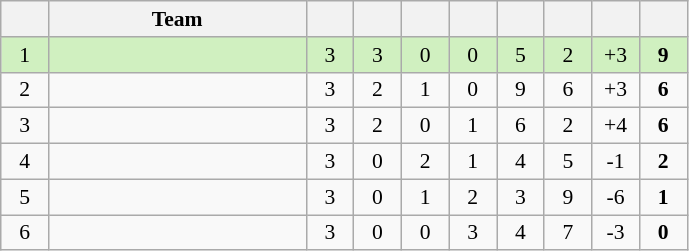<table class="wikitable" style="text-align: center; font-size: 90%;">
<tr>
<th width=25></th>
<th width=165>Team</th>
<th width=25></th>
<th width=25></th>
<th width=25></th>
<th width=25></th>
<th width=25></th>
<th width=25></th>
<th width=25></th>
<th width=25></th>
</tr>
<tr bgcolor=#d0f0c0>
<td>1</td>
<td align="left"></td>
<td>3</td>
<td>3</td>
<td>0</td>
<td>0</td>
<td>5</td>
<td>2</td>
<td>+3</td>
<td><strong>9</strong></td>
</tr>
<tr>
<td>2</td>
<td align="left"></td>
<td>3</td>
<td>2</td>
<td>1</td>
<td>0</td>
<td>9</td>
<td>6</td>
<td>+3</td>
<td><strong>6</strong></td>
</tr>
<tr>
<td>3</td>
<td align="left"></td>
<td>3</td>
<td>2</td>
<td>0</td>
<td>1</td>
<td>6</td>
<td>2</td>
<td>+4</td>
<td><strong>6</strong></td>
</tr>
<tr>
<td>4</td>
<td align="left"></td>
<td>3</td>
<td>0</td>
<td>2</td>
<td>1</td>
<td>4</td>
<td>5</td>
<td>-1</td>
<td><strong>2</strong></td>
</tr>
<tr>
<td>5</td>
<td align="left"></td>
<td>3</td>
<td>0</td>
<td>1</td>
<td>2</td>
<td>3</td>
<td>9</td>
<td>-6</td>
<td><strong>1</strong></td>
</tr>
<tr>
<td>6</td>
<td align="left"></td>
<td>3</td>
<td>0</td>
<td>0</td>
<td>3</td>
<td>4</td>
<td>7</td>
<td>-3</td>
<td><strong>0</strong></td>
</tr>
</table>
